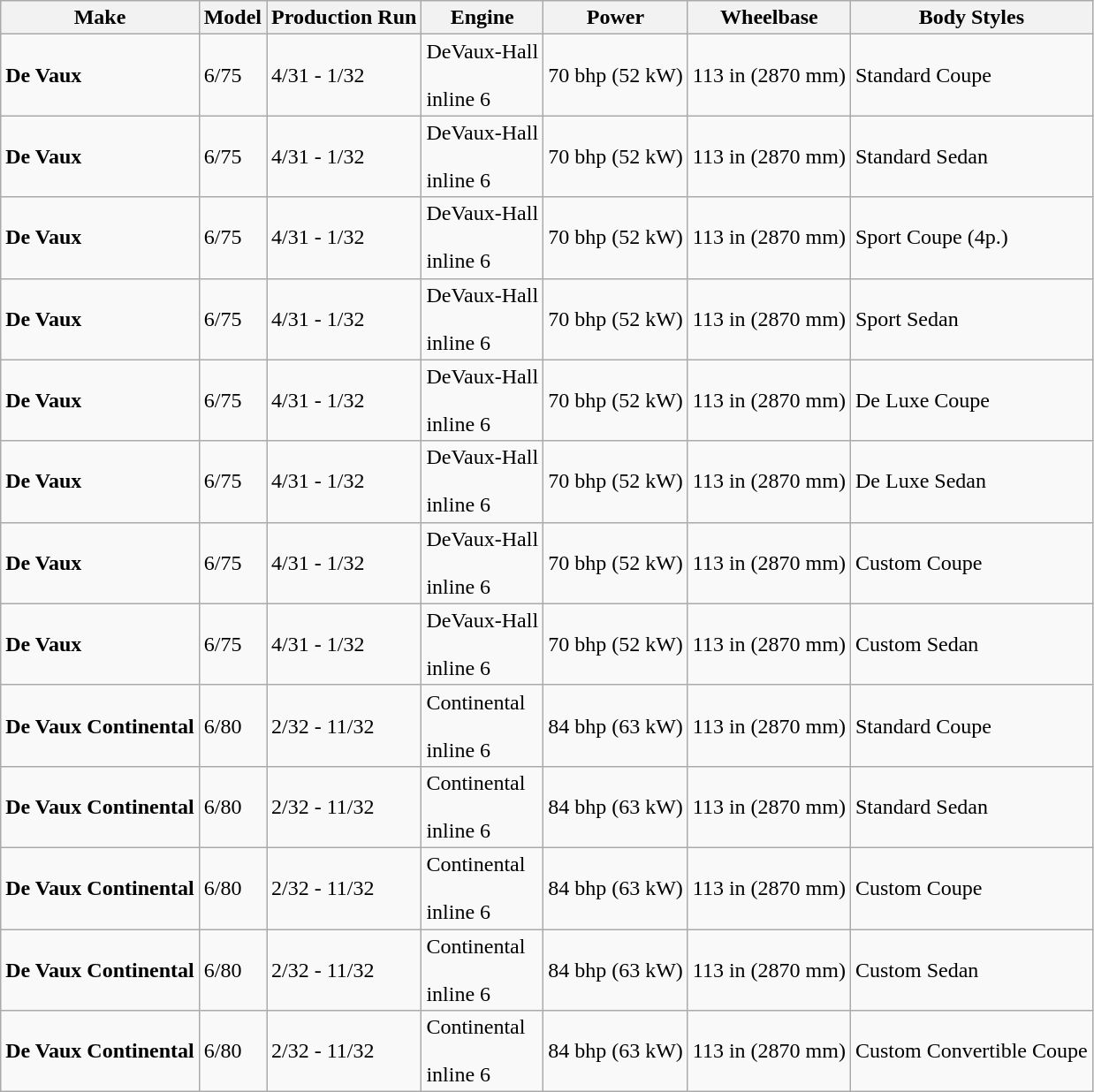<table class="wikitable">
<tr>
<th>Make</th>
<th>Model</th>
<th>Production Run</th>
<th>Engine</th>
<th>Power</th>
<th>Wheelbase</th>
<th>Body Styles</th>
</tr>
<tr>
<td><strong>De Vaux</strong></td>
<td>6/75</td>
<td>4/31 - 1/32</td>
<td>DeVaux-Hall<br><br>inline 6</td>
<td>70 bhp (52 kW)</td>
<td>113 in (2870 mm)</td>
<td>Standard Coupe</td>
</tr>
<tr>
<td><strong>De Vaux</strong></td>
<td>6/75</td>
<td>4/31 - 1/32</td>
<td>DeVaux-Hall<br><br>inline 6</td>
<td>70 bhp (52 kW)</td>
<td>113 in (2870 mm)</td>
<td>Standard Sedan</td>
</tr>
<tr>
<td><strong>De Vaux</strong></td>
<td>6/75</td>
<td>4/31 - 1/32</td>
<td>DeVaux-Hall<br><br>inline 6</td>
<td>70 bhp (52 kW)</td>
<td>113 in (2870 mm)</td>
<td>Sport Coupe (4p.)</td>
</tr>
<tr>
<td><strong>De Vaux</strong></td>
<td>6/75</td>
<td>4/31 - 1/32</td>
<td>DeVaux-Hall<br><br>inline 6</td>
<td>70 bhp (52 kW)</td>
<td>113 in (2870 mm)</td>
<td>Sport Sedan</td>
</tr>
<tr>
<td><strong>De Vaux</strong></td>
<td>6/75</td>
<td>4/31 - 1/32</td>
<td>DeVaux-Hall<br><br>inline 6</td>
<td>70 bhp (52 kW)</td>
<td>113 in (2870 mm)</td>
<td>De Luxe Coupe</td>
</tr>
<tr>
<td><strong>De Vaux</strong></td>
<td>6/75</td>
<td>4/31 - 1/32</td>
<td>DeVaux-Hall<br><br>inline 6</td>
<td>70 bhp (52 kW)</td>
<td>113 in (2870 mm)</td>
<td>De Luxe Sedan</td>
</tr>
<tr>
<td><strong>De Vaux</strong></td>
<td>6/75</td>
<td>4/31 - 1/32</td>
<td>DeVaux-Hall<br><br>inline 6</td>
<td>70 bhp (52 kW)</td>
<td>113 in (2870 mm)</td>
<td>Custom Coupe</td>
</tr>
<tr>
<td><strong>De Vaux</strong></td>
<td>6/75</td>
<td>4/31 - 1/32</td>
<td>DeVaux-Hall<br><br>inline 6</td>
<td>70 bhp (52 kW)</td>
<td>113 in (2870 mm)</td>
<td>Custom Sedan</td>
</tr>
<tr>
<td><strong>De Vaux Continental</strong></td>
<td>6/80</td>
<td>2/32 - 11/32</td>
<td>Continental<br><br>inline 6</td>
<td>84 bhp (63 kW)</td>
<td>113 in (2870 mm)</td>
<td>Standard Coupe</td>
</tr>
<tr>
<td><strong>De Vaux Continental</strong></td>
<td>6/80</td>
<td>2/32 - 11/32</td>
<td>Continental<br><br>inline 6</td>
<td>84 bhp (63 kW)</td>
<td>113 in (2870 mm)</td>
<td>Standard Sedan</td>
</tr>
<tr>
<td><strong>De Vaux Continental</strong></td>
<td>6/80</td>
<td>2/32 - 11/32</td>
<td>Continental<br><br>inline 6</td>
<td>84 bhp (63 kW)</td>
<td>113 in (2870 mm)</td>
<td>Custom Coupe</td>
</tr>
<tr>
<td><strong>De Vaux Continental</strong></td>
<td>6/80</td>
<td>2/32 - 11/32</td>
<td>Continental<br><br>inline 6</td>
<td>84 bhp (63 kW)</td>
<td>113 in (2870 mm)</td>
<td>Custom Sedan</td>
</tr>
<tr>
<td><strong>De Vaux Continental</strong></td>
<td>6/80</td>
<td>2/32 - 11/32</td>
<td>Continental<br><br>inline 6</td>
<td>84 bhp (63 kW)</td>
<td>113 in (2870 mm)</td>
<td>Custom Convertible Coupe</td>
</tr>
</table>
